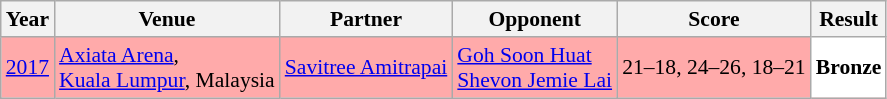<table class="sortable wikitable" style="font-size: 90%;">
<tr>
<th>Year</th>
<th>Venue</th>
<th>Partner</th>
<th>Opponent</th>
<th>Score</th>
<th>Result</th>
</tr>
<tr style="background:#FFAAAA">
<td align="center"><a href='#'>2017</a></td>
<td align="left"><a href='#'>Axiata Arena</a>,<br><a href='#'>Kuala Lumpur</a>, Malaysia</td>
<td align="left"> <a href='#'>Savitree Amitrapai</a></td>
<td align="left"> <a href='#'>Goh Soon Huat</a><br> <a href='#'>Shevon Jemie Lai</a></td>
<td align="left">21–18, 24–26, 18–21</td>
<td style="text-align:left; background:white"> <strong>Bronze</strong></td>
</tr>
</table>
